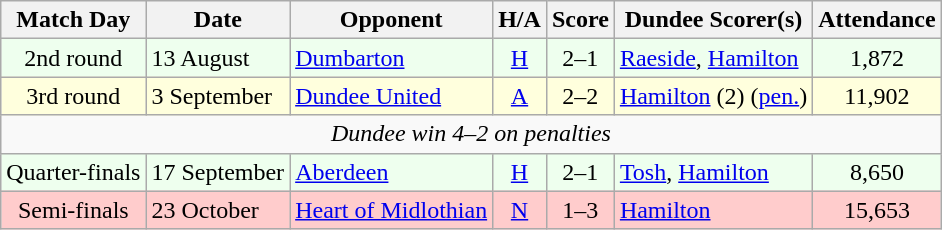<table class="wikitable" style="text-align:center">
<tr>
<th>Match Day</th>
<th>Date</th>
<th>Opponent</th>
<th>H/A</th>
<th>Score</th>
<th>Dundee Scorer(s)</th>
<th>Attendance</th>
</tr>
<tr bgcolor="#EEFFEE">
<td>2nd round</td>
<td align="left">13 August</td>
<td align="left"><a href='#'>Dumbarton</a></td>
<td><a href='#'>H</a></td>
<td>2–1</td>
<td align="left"><a href='#'>Raeside</a>, <a href='#'>Hamilton</a></td>
<td>1,872</td>
</tr>
<tr bgcolor="#FFFFDD">
<td>3rd round</td>
<td align="left">3 September</td>
<td align="left"><a href='#'>Dundee United</a></td>
<td><a href='#'>A</a></td>
<td>2–2</td>
<td align="left"><a href='#'>Hamilton</a> (2) (<a href='#'>pen.</a>)</td>
<td>11,902</td>
</tr>
<tr>
<td colspan="7"><em>Dundee win 4–2 on penalties</em></td>
</tr>
<tr bgcolor="#EEFFEE">
<td>Quarter-finals</td>
<td align="left">17 September</td>
<td align="left"><a href='#'>Aberdeen</a></td>
<td><a href='#'>H</a></td>
<td>2–1</td>
<td align="left"><a href='#'>Tosh</a>, <a href='#'>Hamilton</a></td>
<td>8,650</td>
</tr>
<tr bgcolor="FFCCCC">
<td>Semi-finals</td>
<td align="left">23 October</td>
<td align="left"><a href='#'>Heart of Midlothian</a></td>
<td><a href='#'>N</a></td>
<td>1–3</td>
<td align="left"><a href='#'>Hamilton</a></td>
<td>15,653</td>
</tr>
</table>
